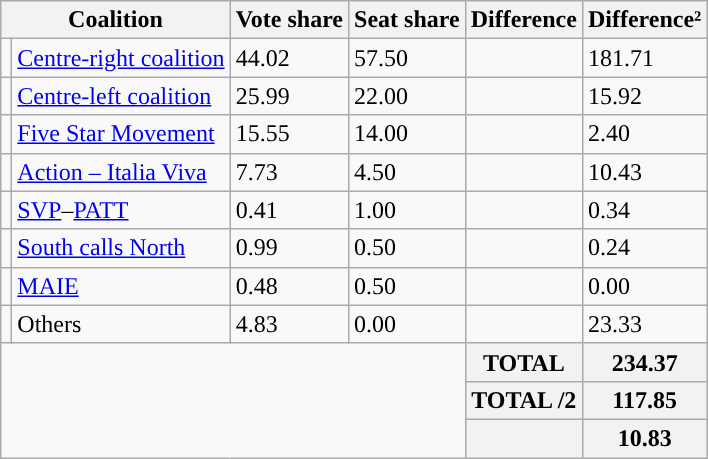<table class="wikitable">
<tr>
<th colspan="2">Coalition</th>
<th>Vote share</th>
<th>Seat share</th>
<th>Difference</th>
<th>Difference²</th>
</tr>
<tr>
<td></td>
<td><a href='#'>Centre-right coalition</a></td>
<td>44.02</td>
<td>57.50</td>
<td></td>
<td>181.71</td>
</tr>
<tr>
<td></td>
<td><a href='#'>Centre-left coalition</a></td>
<td>25.99</td>
<td>22.00</td>
<td></td>
<td>15.92</td>
</tr>
<tr>
<td></td>
<td><a href='#'>Five Star Movement</a></td>
<td>15.55</td>
<td>14.00</td>
<td></td>
<td>2.40</td>
</tr>
<tr>
<td></td>
<td><a href='#'>Action – Italia Viva</a></td>
<td>7.73</td>
<td>4.50</td>
<td></td>
<td>10.43</td>
</tr>
<tr>
<td></td>
<td><a href='#'>SVP</a>–<a href='#'>PATT</a></td>
<td>0.41</td>
<td>1.00</td>
<td></td>
<td>0.34</td>
</tr>
<tr>
<td></td>
<td><a href='#'>South calls North</a></td>
<td>0.99</td>
<td>0.50</td>
<td></td>
<td>0.24</td>
</tr>
<tr>
<td></td>
<td><a href='#'>MAIE</a></td>
<td>0.48</td>
<td>0.50</td>
<td></td>
<td>0.00</td>
</tr>
<tr>
<td></td>
<td>Others</td>
<td>4.83</td>
<td>0.00</td>
<td></td>
<td>23.33</td>
</tr>
<tr>
<td colspan="4" rowspan="3"></td>
<th>TOTAL</th>
<th>234.37</th>
</tr>
<tr>
<th>TOTAL /2</th>
<th>117.85</th>
</tr>
<tr>
<th></th>
<th>10.83</th>
</tr>
</table>
